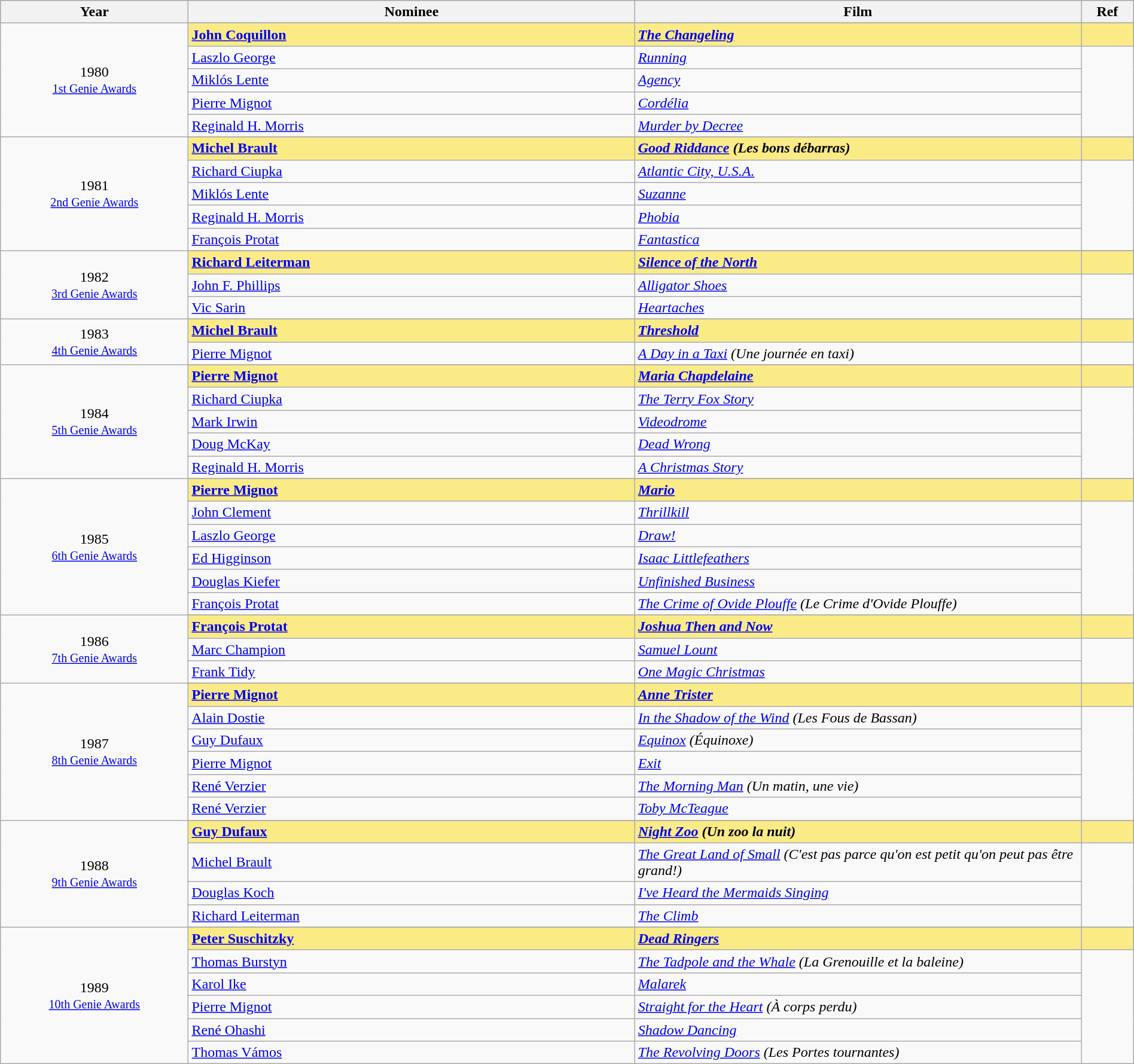<table class="wikitable" style="width:100%;">
<tr style="background:#bebebe;">
<th style="width:8%;">Year</th>
<th style="width:19%;">Nominee</th>
<th style="width:19%;">Film</th>
<th style="width:2%;">Ref</th>
</tr>
<tr>
<td rowspan="6" align="center">1980 <br> <small><a href='#'>1st Genie Awards</a></small></td>
</tr>
<tr style="background:#FAEB86;">
<td><strong><a href='#'>John Coquillon</a></strong></td>
<td><strong><em><a href='#'>The Changeling</a></em></strong></td>
<td></td>
</tr>
<tr>
<td><a href='#'>Laszlo George</a></td>
<td><em><a href='#'>Running</a></em></td>
<td rowspan=4></td>
</tr>
<tr>
<td><a href='#'>Miklós Lente</a></td>
<td><em><a href='#'>Agency</a></em></td>
</tr>
<tr>
<td><a href='#'>Pierre Mignot</a></td>
<td><em><a href='#'>Cordélia</a></em></td>
</tr>
<tr>
<td><a href='#'>Reginald H. Morris</a></td>
<td><em><a href='#'>Murder by Decree</a></em></td>
</tr>
<tr>
<td rowspan="6" align="center">1981 <br> <small><a href='#'>2nd Genie Awards</a></small></td>
</tr>
<tr style="background:#FAEB86;">
<td><strong><a href='#'>Michel Brault</a></strong></td>
<td><strong><em><a href='#'>Good Riddance</a> (Les bons débarras)</em></strong></td>
<td></td>
</tr>
<tr>
<td><a href='#'>Richard Ciupka</a></td>
<td><em><a href='#'>Atlantic City, U.S.A.</a></em></td>
<td rowspan=4></td>
</tr>
<tr>
<td><a href='#'>Miklós Lente</a></td>
<td><em><a href='#'>Suzanne</a></em></td>
</tr>
<tr>
<td><a href='#'>Reginald H. Morris</a></td>
<td><em><a href='#'>Phobia</a></em></td>
</tr>
<tr>
<td><a href='#'>François Protat</a></td>
<td><em><a href='#'>Fantastica</a></em></td>
</tr>
<tr>
<td rowspan="4" align="center">1982 <br> <small><a href='#'>3rd Genie Awards</a></small></td>
</tr>
<tr style="background:#FAEB86;">
<td><strong><a href='#'>Richard Leiterman</a></strong></td>
<td><strong><em><a href='#'>Silence of the North</a></em></strong></td>
<td></td>
</tr>
<tr>
<td><a href='#'>John F. Phillips</a></td>
<td><em><a href='#'>Alligator Shoes</a></em></td>
<td rowspan=2></td>
</tr>
<tr>
<td><a href='#'>Vic Sarin</a></td>
<td><em><a href='#'>Heartaches</a></em></td>
</tr>
<tr>
<td rowspan="3" align="center">1983 <br> <small><a href='#'>4th Genie Awards</a></small></td>
</tr>
<tr style="background:#FAEB86;">
<td><strong><a href='#'>Michel Brault</a></strong></td>
<td><strong><em><a href='#'>Threshold</a></em></strong></td>
<td></td>
</tr>
<tr>
<td><a href='#'>Pierre Mignot</a></td>
<td><em><a href='#'>A Day in a Taxi</a> (Une journée en taxi)</em></td>
<td></td>
</tr>
<tr>
<td rowspan="6" align="center">1984 <br> <small><a href='#'>5th Genie Awards</a></small></td>
</tr>
<tr style="background:#FAEB86;">
<td><strong><a href='#'>Pierre Mignot</a></strong></td>
<td><strong><em><a href='#'>Maria Chapdelaine</a></em></strong></td>
<td></td>
</tr>
<tr>
<td><a href='#'>Richard Ciupka</a></td>
<td><em><a href='#'>The Terry Fox Story</a></em></td>
<td rowspan=4></td>
</tr>
<tr>
<td><a href='#'>Mark Irwin</a></td>
<td><em><a href='#'>Videodrome</a></em></td>
</tr>
<tr>
<td><a href='#'>Doug McKay</a></td>
<td><em><a href='#'>Dead Wrong</a></em></td>
</tr>
<tr>
<td><a href='#'>Reginald H. Morris</a></td>
<td><em><a href='#'>A Christmas Story</a></em></td>
</tr>
<tr>
<td rowspan="7" align="center">1985 <br> <small><a href='#'>6th Genie Awards</a></small></td>
</tr>
<tr style="background:#FAEB86;">
<td><strong><a href='#'>Pierre Mignot</a></strong></td>
<td><strong><em><a href='#'>Mario</a></em></strong></td>
<td></td>
</tr>
<tr>
<td><a href='#'>John Clement</a></td>
<td><em><a href='#'>Thrillkill</a></em></td>
<td rowspan=5></td>
</tr>
<tr>
<td><a href='#'>Laszlo George</a></td>
<td><em><a href='#'>Draw!</a></em></td>
</tr>
<tr>
<td><a href='#'>Ed Higginson</a></td>
<td><em><a href='#'>Isaac Littlefeathers</a></em></td>
</tr>
<tr>
<td><a href='#'>Douglas Kiefer</a></td>
<td><em><a href='#'>Unfinished Business</a></em></td>
</tr>
<tr>
<td><a href='#'>François Protat</a></td>
<td><em><a href='#'>The Crime of Ovide Plouffe</a> (Le Crime d'Ovide Plouffe)</em></td>
</tr>
<tr>
<td rowspan="4" align="center">1986 <br> <small><a href='#'>7th Genie Awards</a></small></td>
</tr>
<tr style="background:#FAEB86;">
<td><strong><a href='#'>François Protat</a></strong></td>
<td><strong><em><a href='#'>Joshua Then and Now</a></em></strong></td>
<td></td>
</tr>
<tr>
<td><a href='#'>Marc Champion</a></td>
<td><em><a href='#'>Samuel Lount</a></em></td>
<td rowspan=2></td>
</tr>
<tr>
<td><a href='#'>Frank Tidy</a></td>
<td><em><a href='#'>One Magic Christmas</a></em></td>
</tr>
<tr>
<td rowspan="7" align="center">1987 <br> <small><a href='#'>8th Genie Awards</a></small></td>
</tr>
<tr style="background:#FAEB86;">
<td><strong><a href='#'>Pierre Mignot</a></strong></td>
<td><strong><em><a href='#'>Anne Trister</a></em></strong></td>
<td></td>
</tr>
<tr>
<td><a href='#'>Alain Dostie</a></td>
<td><em><a href='#'>In the Shadow of the Wind</a> (Les Fous de Bassan)</em></td>
<td rowspan=5></td>
</tr>
<tr>
<td><a href='#'>Guy Dufaux</a></td>
<td><em><a href='#'>Equinox</a> (Équinoxe)</em></td>
</tr>
<tr>
<td><a href='#'>Pierre Mignot</a></td>
<td><em><a href='#'>Exit</a></em></td>
</tr>
<tr>
<td><a href='#'>René Verzier</a></td>
<td><em><a href='#'>The Morning Man</a> (Un matin, une vie)</em></td>
</tr>
<tr>
<td><a href='#'>René Verzier</a></td>
<td><em><a href='#'>Toby McTeague</a></em></td>
</tr>
<tr>
<td rowspan="5" align="center">1988 <br> <small><a href='#'>9th Genie Awards</a></small></td>
</tr>
<tr style="background:#FAEB86;">
<td><strong><a href='#'>Guy Dufaux</a></strong></td>
<td><strong><em><a href='#'>Night Zoo</a> (Un zoo la nuit)</em></strong></td>
<td></td>
</tr>
<tr>
<td><a href='#'>Michel Brault</a></td>
<td><em><a href='#'>The Great Land of Small</a> (C'est pas parce qu'on est petit qu'on peut pas être grand!)</em></td>
<td rowspan=3></td>
</tr>
<tr>
<td><a href='#'>Douglas Koch</a></td>
<td><em><a href='#'>I've Heard the Mermaids Singing</a></em></td>
</tr>
<tr>
<td><a href='#'>Richard Leiterman</a></td>
<td><em><a href='#'>The Climb</a></em></td>
</tr>
<tr>
<td rowspan="7" align="center">1989<br> <small><a href='#'>10th Genie Awards</a></small></td>
</tr>
<tr style="background:#FAEB86;">
<td><strong><a href='#'>Peter Suschitzky</a></strong></td>
<td><strong><em><a href='#'>Dead Ringers</a></em></strong></td>
<td></td>
</tr>
<tr>
<td><a href='#'>Thomas Burstyn</a></td>
<td><em><a href='#'>The Tadpole and the Whale</a> (La Grenouille et la baleine)</em></td>
<td rowspan=5></td>
</tr>
<tr>
<td><a href='#'>Karol Ike</a></td>
<td><em><a href='#'>Malarek</a></em></td>
</tr>
<tr>
<td><a href='#'>Pierre Mignot</a></td>
<td><em><a href='#'>Straight for the Heart</a> (À corps perdu)</em></td>
</tr>
<tr>
<td><a href='#'>René Ohashi</a></td>
<td><em><a href='#'>Shadow Dancing</a></em></td>
</tr>
<tr>
<td><a href='#'>Thomas Vámos</a></td>
<td><em><a href='#'>The Revolving Doors</a> (Les Portes tournantes)</em></td>
</tr>
</table>
